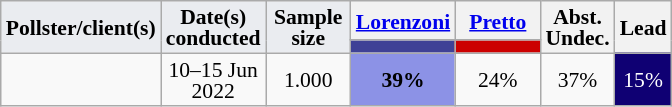<table class="wikitable sortable" style="text-align:center;font-size:90%;line-height:14px;">
<tr>
<td rowspan="2" class="unsortable" style="width:50px;background:#eaecf0;"><strong>Pollster/client(s)</strong></td>
<td rowspan="2" class="unsortable" style="width:50px;background:#eaecf0;"><strong>Date(s)<br>conducted</strong></td>
<td rowspan="2" class="unsortable" style="width:50px;background:#eaecf0;"><strong>Sample<br> size</strong></td>
<th class="unsortable" style="width:50px;"><a href='#'>Lorenzoni</a><br></th>
<th class="unsortable" style="width:50px;"><a href='#'>Pretto</a><br></th>
<th rowspan="2" class="unsortable">Abst.<br>Undec.</th>
<th rowspan="2" class="unsortable">Lead</th>
</tr>
<tr>
<th data-sort-type="number" class="sortable" style="background:#3F4196;"></th>
<th data-sort-type="number" class="sortable" style="background:#CC0000;"></th>
</tr>
<tr>
<td></td>
<td>10–15 Jun 2022</td>
<td>1.000</td>
<td style="background:#8c92e6;"><strong>39%</strong></td>
<td>24%</td>
<td>37%</td>
<td style="background:#0F0073;color:#FFFFFF;">15%</td>
</tr>
</table>
